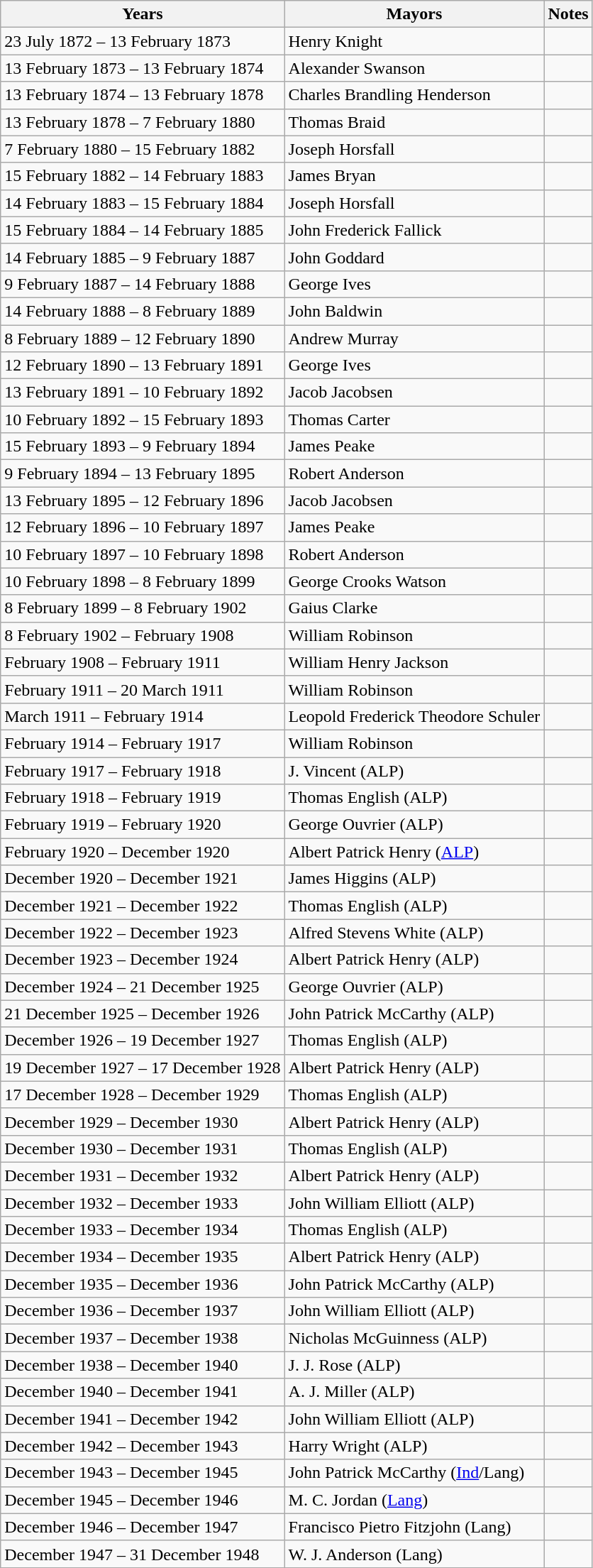<table class="wikitable">
<tr>
<th>Years</th>
<th>Mayors</th>
<th>Notes</th>
</tr>
<tr>
<td>23 July 1872 – 13 February 1873</td>
<td>Henry Knight</td>
<td></td>
</tr>
<tr>
<td>13 February 1873 – 13 February 1874</td>
<td>Alexander Swanson</td>
<td></td>
</tr>
<tr>
<td>13 February 1874 – 13 February 1878</td>
<td>Charles Brandling Henderson</td>
<td></td>
</tr>
<tr>
<td>13 February 1878 – 7 February 1880</td>
<td>Thomas Braid</td>
<td></td>
</tr>
<tr>
<td>7 February 1880 – 15 February 1882</td>
<td>Joseph Horsfall</td>
<td></td>
</tr>
<tr>
<td>15 February 1882 – 14 February 1883</td>
<td>James Bryan</td>
<td></td>
</tr>
<tr>
<td>14 February 1883 – 15 February 1884</td>
<td>Joseph Horsfall</td>
<td></td>
</tr>
<tr>
<td>15 February 1884 – 14 February 1885</td>
<td>John Frederick Fallick</td>
<td></td>
</tr>
<tr>
<td>14 February 1885 – 9 February 1887</td>
<td>John Goddard</td>
<td></td>
</tr>
<tr>
<td>9 February 1887 – 14 February 1888</td>
<td>George Ives</td>
<td></td>
</tr>
<tr>
<td>14 February 1888 – 8 February 1889</td>
<td>John Baldwin</td>
<td></td>
</tr>
<tr>
<td>8 February 1889 – 12 February 1890</td>
<td>Andrew Murray</td>
<td></td>
</tr>
<tr>
<td>12 February 1890 – 13 February 1891</td>
<td>George Ives</td>
<td></td>
</tr>
<tr>
<td>13 February 1891 – 10 February 1892</td>
<td>Jacob Jacobsen</td>
<td></td>
</tr>
<tr>
<td>10 February 1892 – 15 February 1893</td>
<td>Thomas Carter</td>
<td></td>
</tr>
<tr>
<td>15 February 1893 – 9 February 1894</td>
<td>James Peake</td>
<td></td>
</tr>
<tr>
<td>9 February 1894 – 13 February 1895</td>
<td>Robert Anderson</td>
<td></td>
</tr>
<tr>
<td>13 February 1895 – 12 February 1896</td>
<td>Jacob Jacobsen</td>
<td></td>
</tr>
<tr>
<td>12 February 1896 – 10 February 1897</td>
<td>James Peake</td>
<td></td>
</tr>
<tr>
<td>10 February 1897 – 10 February 1898</td>
<td>Robert Anderson</td>
<td></td>
</tr>
<tr>
<td>10 February 1898 – 8 February 1899</td>
<td>George Crooks Watson</td>
<td></td>
</tr>
<tr>
<td>8 February 1899 – 8 February 1902</td>
<td>Gaius Clarke</td>
<td></td>
</tr>
<tr>
<td>8 February 1902 – February 1908</td>
<td>William Robinson</td>
<td></td>
</tr>
<tr>
<td>February 1908 – February 1911</td>
<td>William Henry Jackson</td>
<td></td>
</tr>
<tr>
<td>February 1911 – 20 March 1911</td>
<td>William Robinson</td>
<td></td>
</tr>
<tr>
<td>March 1911 – February 1914</td>
<td>Leopold Frederick Theodore Schuler</td>
<td></td>
</tr>
<tr>
<td>February 1914 – February 1917</td>
<td>William Robinson</td>
<td></td>
</tr>
<tr>
<td>February 1917 – February 1918</td>
<td>J. Vincent (ALP)</td>
<td></td>
</tr>
<tr>
<td>February 1918 – February 1919</td>
<td>Thomas English (ALP)</td>
<td></td>
</tr>
<tr>
<td>February 1919 – February 1920</td>
<td>George Ouvrier (ALP)</td>
<td></td>
</tr>
<tr>
<td>February 1920 – December 1920</td>
<td>Albert Patrick Henry (<a href='#'>ALP</a>)</td>
<td></td>
</tr>
<tr>
<td>December 1920 – December 1921</td>
<td>James Higgins (ALP)</td>
<td></td>
</tr>
<tr>
<td>December 1921 – December 1922</td>
<td>Thomas English (ALP)</td>
<td></td>
</tr>
<tr>
<td>December 1922 – December 1923</td>
<td>Alfred Stevens White (ALP)</td>
<td></td>
</tr>
<tr>
<td>December 1923 – December 1924</td>
<td>Albert Patrick Henry (ALP)</td>
<td></td>
</tr>
<tr>
<td>December 1924 – 21 December 1925</td>
<td>George Ouvrier (ALP)</td>
<td></td>
</tr>
<tr>
<td>21 December 1925 – December 1926</td>
<td>John Patrick McCarthy (ALP)</td>
<td></td>
</tr>
<tr>
<td>December 1926 – 19 December 1927</td>
<td>Thomas English (ALP)</td>
<td></td>
</tr>
<tr>
<td>19 December 1927 – 17 December 1928</td>
<td>Albert Patrick Henry (ALP)</td>
<td></td>
</tr>
<tr>
<td>17 December 1928 – December 1929</td>
<td>Thomas English (ALP)</td>
<td></td>
</tr>
<tr>
<td>December 1929 – December 1930</td>
<td>Albert Patrick Henry (ALP)</td>
<td></td>
</tr>
<tr>
<td>December 1930 – December 1931</td>
<td>Thomas English (ALP)</td>
<td></td>
</tr>
<tr>
<td>December 1931 – December 1932</td>
<td>Albert Patrick Henry (ALP)</td>
<td></td>
</tr>
<tr>
<td>December 1932 – December 1933</td>
<td>John William Elliott (ALP)</td>
<td></td>
</tr>
<tr>
<td>December 1933 – December 1934</td>
<td>Thomas English (ALP)</td>
<td></td>
</tr>
<tr>
<td>December 1934 – December 1935</td>
<td>Albert Patrick Henry (ALP)</td>
<td></td>
</tr>
<tr>
<td>December 1935 – December 1936</td>
<td>John Patrick McCarthy (ALP)</td>
<td></td>
</tr>
<tr>
<td>December 1936 – December 1937</td>
<td>John William Elliott (ALP)</td>
<td></td>
</tr>
<tr>
<td>December 1937 – December 1938</td>
<td>Nicholas McGuinness (ALP)</td>
<td></td>
</tr>
<tr>
<td>December 1938 – December 1940</td>
<td>J. J. Rose (ALP)</td>
<td></td>
</tr>
<tr>
<td>December 1940 – December 1941</td>
<td>A. J. Miller (ALP)</td>
<td></td>
</tr>
<tr>
<td>December 1941 – December 1942</td>
<td>John William Elliott (ALP)</td>
<td></td>
</tr>
<tr>
<td>December 1942 – December 1943</td>
<td>Harry Wright (ALP)</td>
<td></td>
</tr>
<tr>
<td>December 1943 – December 1945</td>
<td>John Patrick McCarthy (<a href='#'>Ind</a>/Lang)</td>
<td></td>
</tr>
<tr>
<td>December 1945 – December 1946</td>
<td>M. C. Jordan (<a href='#'>Lang</a>)</td>
<td></td>
</tr>
<tr>
<td>December 1946 – December 1947</td>
<td>Francisco Pietro Fitzjohn (Lang)</td>
<td></td>
</tr>
<tr>
<td>December 1947 – 31 December 1948</td>
<td>W. J. Anderson (Lang)</td>
<td></td>
</tr>
</table>
